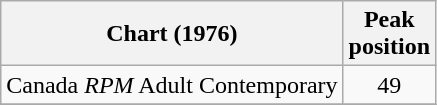<table class="wikitable">
<tr>
<th>Chart (1976)</th>
<th>Peak<br>position</th>
</tr>
<tr>
<td>Canada <em>RPM</em> Adult Contemporary</td>
<td style="text-align:center;">49</td>
</tr>
<tr>
</tr>
</table>
